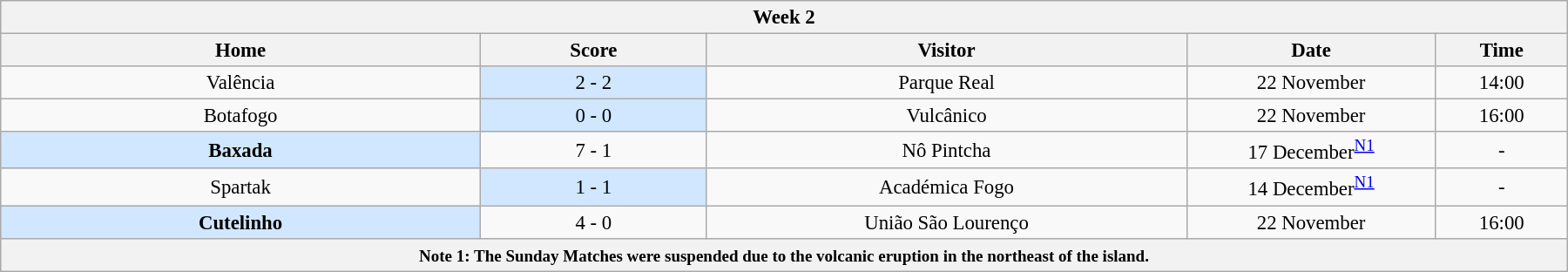<table class="wikitable" style="margin:1em auto; font-size:95%; text-align: center; width: 95%;">
<tr>
<th colspan="12"  style="with:100%;">Week 2</th>
</tr>
<tr>
<th style="width:200px;">Home</th>
<th width="90">Score</th>
<th style="width:200px;">Visitor</th>
<th style="width:100px;">Date</th>
<th style="width:50px;">Time</th>
</tr>
<tr>
<td>Valência</td>
<td bgcolor=#D0E7FF>2 - 2</td>
<td>Parque Real</td>
<td>22 November</td>
<td>14:00</td>
</tr>
<tr>
<td>Botafogo</td>
<td bgcolor=#D0E7FF>0 - 0</td>
<td>Vulcânico</td>
<td>22 November</td>
<td>16:00</td>
</tr>
<tr>
<td bgcolor=#D0E7FF><strong>Baxada</strong></td>
<td>7 - 1</td>
<td>Nô Pintcha</td>
<td>17 December<sup><a href='#'>N1</a></sup></td>
<td>-</td>
</tr>
<tr>
<td>Spartak</td>
<td bgcolor=#D0E7FF>1 - 1</td>
<td>Académica Fogo</td>
<td>14 December<sup><a href='#'>N1</a></sup></td>
<td>-</td>
</tr>
<tr>
<td bgcolor=#D0E7FF><strong>Cutelinho</strong></td>
<td>4 - 0</td>
<td>União São Lourenço</td>
<td>22 November</td>
<td>16:00</td>
</tr>
<tr>
<th colspan=5><small><div></div>Note 1: The Sunday Matches were suspended due to the volcanic eruption in the northeast of the island.</small></th>
</tr>
</table>
